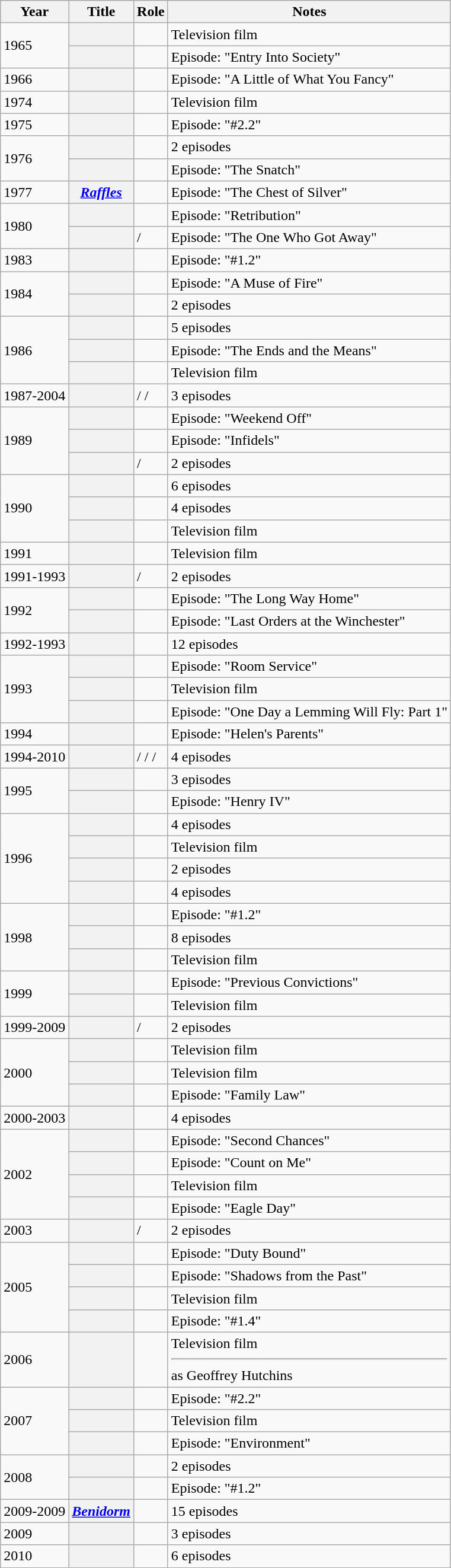<table class="wikitable sortable plainrowheaders">
<tr>
<th scope="col">Year</th>
<th scope="col">Title</th>
<th scope="col">Role</th>
<th scope="col" class="unsortable">Notes</th>
</tr>
<tr>
<td rowspan="2">1965</td>
<th scope="row"><em></em></th>
<td></td>
<td>Television film</td>
</tr>
<tr>
<th scope="row"><em></em></th>
<td></td>
<td>Episode: "Entry Into Society"</td>
</tr>
<tr>
<td>1966</td>
<th scope="row"><em></em></th>
<td></td>
<td>Episode: "A Little of What You Fancy"</td>
</tr>
<tr>
<td>1974</td>
<th scope="row"><em></em></th>
<td></td>
<td>Television film</td>
</tr>
<tr>
<td>1975</td>
<th scope="row"><em></em></th>
<td></td>
<td>Episode: "#2.2"</td>
</tr>
<tr>
<td rowspan="2">1976</td>
<th scope="row"><em></em></th>
<td></td>
<td>2 episodes</td>
</tr>
<tr>
<th scope="row"><em></em></th>
<td></td>
<td>Episode: "The Snatch"</td>
</tr>
<tr>
<td>1977</td>
<th scope="row"><em><a href='#'>Raffles</a></em></th>
<td></td>
<td>Episode: "The Chest of Silver"</td>
</tr>
<tr>
<td rowspan="2">1980</td>
<th scope="row"><em></em></th>
<td></td>
<td>Episode: "Retribution"</td>
</tr>
<tr>
<th scope="row"><em></em></th>
<td> / </td>
<td>Episode: "The One Who Got Away"</td>
</tr>
<tr>
<td>1983</td>
<th scope="row"><em></em></th>
<td></td>
<td>Episode: "#1.2"</td>
</tr>
<tr>
<td rowspan="2">1984</td>
<th scope="row"><em></em></th>
<td></td>
<td>Episode: "A Muse of Fire"</td>
</tr>
<tr>
<th scope="row"><em></em></th>
<td></td>
<td>2 episodes</td>
</tr>
<tr>
<td rowspan="3">1986</td>
<th scope="row"><em></em></th>
<td></td>
<td>5 episodes</td>
</tr>
<tr>
<th scope="row"><em></em></th>
<td></td>
<td>Episode: "The Ends and the Means"</td>
</tr>
<tr>
<th scope="row"><em></em></th>
<td></td>
<td>Television film</td>
</tr>
<tr>
<td>1987-2004</td>
<th scope="row"><em></em></th>
<td> /  / </td>
<td>3 episodes</td>
</tr>
<tr>
<td rowspan="3">1989</td>
<th scope="row"><em></em></th>
<td></td>
<td>Episode: "Weekend Off"</td>
</tr>
<tr>
<th scope="row"><em></em></th>
<td></td>
<td>Episode: "Infidels"</td>
</tr>
<tr>
<th scope="row"><em></em></th>
<td> / </td>
<td>2 episodes</td>
</tr>
<tr>
<td rowspan="3">1990</td>
<th scope="row"><em></em></th>
<td></td>
<td>6 episodes</td>
</tr>
<tr>
<th scope="row"><em></em></th>
<td></td>
<td>4 episodes</td>
</tr>
<tr>
<th scope="row"><em></em></th>
<td></td>
<td>Television film</td>
</tr>
<tr>
<td>1991</td>
<th scope="row"><em></em></th>
<td></td>
<td>Television film</td>
</tr>
<tr>
<td>1991-1993</td>
<th scope="row"><em></em></th>
<td> / </td>
<td>2 episodes</td>
</tr>
<tr>
<td rowspan="2">1992</td>
<th scope="row"><em></em></th>
<td></td>
<td>Episode: "The Long Way Home"</td>
</tr>
<tr>
<th scope="row"><em></em></th>
<td></td>
<td>Episode: "Last Orders at the Winchester"</td>
</tr>
<tr>
<td>1992-1993</td>
<th scope="row"><em></em></th>
<td></td>
<td>12 episodes</td>
</tr>
<tr>
<td rowspan="3">1993</td>
<th scope="row"><em></em></th>
<td></td>
<td>Episode: "Room Service"</td>
</tr>
<tr>
<th scope="row"><em></em></th>
<td></td>
<td>Television film</td>
</tr>
<tr>
<th scope="row"><em></em></th>
<td></td>
<td>Episode: "One Day a Lemming Will Fly: Part 1"</td>
</tr>
<tr>
<td>1994</td>
<th scope="row"><em></em></th>
<td></td>
<td>Episode: "Helen's Parents"</td>
</tr>
<tr>
<td>1994-2010</td>
<th scope="row"><em></em></th>
<td> /  /  / </td>
<td>4 episodes</td>
</tr>
<tr>
<td rowspan="2">1995</td>
<th scope="row" align="left"><em></em></th>
<td></td>
<td>3 episodes</td>
</tr>
<tr>
<th scope="row"><em></em></th>
<td></td>
<td>Episode: "Henry IV"</td>
</tr>
<tr>
<td rowspan="4">1996</td>
<th scope="row"><em></em></th>
<td></td>
<td>4 episodes</td>
</tr>
<tr>
<th scope="row"><em></em></th>
<td></td>
<td>Television film</td>
</tr>
<tr>
<th scope="row"><em></em></th>
<td></td>
<td>2 episodes</td>
</tr>
<tr>
<th scope="row"><em></em></th>
<td></td>
<td>4 episodes</td>
</tr>
<tr>
<td rowspan="3">1998</td>
<th scope="row"><em></em></th>
<td></td>
<td>Episode: "#1.2"</td>
</tr>
<tr>
<th scope="row"><em></em></th>
<td></td>
<td>8 episodes</td>
</tr>
<tr>
<th scope="row"><em></em></th>
<td></td>
<td>Television film</td>
</tr>
<tr>
<td rowspan="2">1999</td>
<th scope="row"><em></em></th>
<td></td>
<td>Episode: "Previous Convictions"</td>
</tr>
<tr>
<th scope="row" align="left"><em></em></th>
<td></td>
<td style=text-align:left;>Television film</td>
</tr>
<tr>
<td>1999-2009</td>
<th scope="row"><em></em></th>
<td> / </td>
<td>2 episodes</td>
</tr>
<tr>
<td rowspan="3">2000</td>
<th scope="row"><em></em></th>
<td></td>
<td>Television film</td>
</tr>
<tr>
<th scope="row"><em></em></th>
<td></td>
<td>Television film</td>
</tr>
<tr>
<th scope="row"><em></em></th>
<td></td>
<td>Episode: "Family Law"</td>
</tr>
<tr>
<td>2000-2003</td>
<th scope="row"><em></em></th>
<td></td>
<td>4 episodes</td>
</tr>
<tr>
<td rowspan="4">2002</td>
<th scope="row"><em></em></th>
<td></td>
<td>Episode: "Second Chances"</td>
</tr>
<tr>
<th scope="row"><em></em></th>
<td></td>
<td style=text-align:left;>Episode: "Count on Me"</td>
</tr>
<tr>
<th scope="row"><em></em></th>
<td></td>
<td>Television film</td>
</tr>
<tr>
<th scope="row"><em></em></th>
<td></td>
<td>Episode: "Eagle Day"</td>
</tr>
<tr>
<td>2003</td>
<th scope="row"><em></em></th>
<td> / </td>
<td>2 episodes</td>
</tr>
<tr>
<td rowspan="4">2005</td>
<th scope="row"><em></em></th>
<td></td>
<td>Episode: "Duty Bound"</td>
</tr>
<tr>
<th scope="row"><em></em></th>
<td></td>
<td>Episode: "Shadows from the Past"</td>
</tr>
<tr>
<th scope="row"><em></em></th>
<td></td>
<td>Television film</td>
</tr>
<tr>
<th scope="row"><em></em></th>
<td></td>
<td>Episode: "#1.4"</td>
</tr>
<tr>
<td>2006</td>
<th scope="row"><em></em></th>
<td></td>
<td>Television film<hr>as Geoffrey Hutchins</td>
</tr>
<tr>
<td rowspan="3">2007</td>
<th scope="row"><em></em></th>
<td></td>
<td>Episode: "#2.2"</td>
</tr>
<tr>
<th scope="row"><em></em></th>
<td></td>
<td>Television film</td>
</tr>
<tr>
<th scope="row"><em></em></th>
<td></td>
<td>Episode: "Environment"</td>
</tr>
<tr>
<td rowspan="2">2008</td>
<th scope="row"><em></em></th>
<td></td>
<td>2 episodes</td>
</tr>
<tr>
<th scope="row"><em></em></th>
<td></td>
<td>Episode: "#1.2"</td>
</tr>
<tr>
<td>2009-2009</td>
<th scope="row"><em><a href='#'>Benidorm</a></em></th>
<td></td>
<td>15 episodes</td>
</tr>
<tr>
<td>2009</td>
<th scope="row"><em></em></th>
<td></td>
<td>3 episodes</td>
</tr>
<tr>
<td>2010</td>
<th scope="row"><em></em></th>
<td></td>
<td>6 episodes</td>
</tr>
</table>
